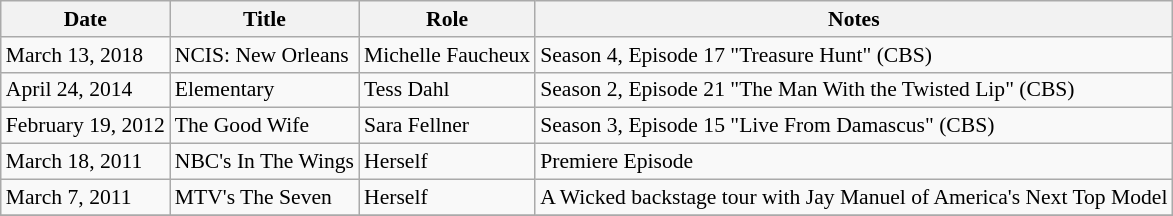<table class="wikitable" style="font-size: 90%;">
<tr>
<th>Date</th>
<th>Title</th>
<th>Role</th>
<th>Notes</th>
</tr>
<tr>
<td>March 13, 2018</td>
<td>NCIS: New Orleans</td>
<td>Michelle Faucheux</td>
<td>Season 4, Episode 17 "Treasure Hunt" (CBS)</td>
</tr>
<tr>
<td>April 24, 2014</td>
<td>Elementary</td>
<td>Tess Dahl</td>
<td>Season 2, Episode 21 "The Man With the Twisted Lip" (CBS)</td>
</tr>
<tr>
<td>February 19, 2012</td>
<td>The Good Wife</td>
<td>Sara Fellner</td>
<td>Season 3, Episode 15 "Live From Damascus" (CBS)</td>
</tr>
<tr>
<td>March 18, 2011</td>
<td>NBC's In The Wings</td>
<td>Herself</td>
<td>Premiere Episode</td>
</tr>
<tr>
<td>March 7, 2011</td>
<td>MTV's The Seven</td>
<td>Herself</td>
<td>A Wicked backstage tour with Jay Manuel of America's Next Top Model</td>
</tr>
<tr>
</tr>
</table>
